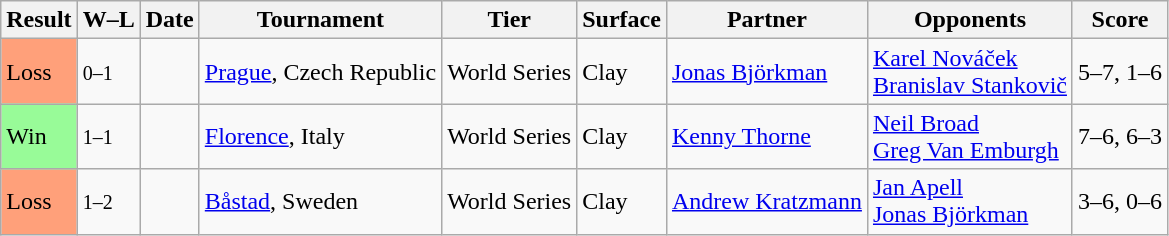<table class="sortable wikitable">
<tr>
<th>Result</th>
<th class="unsortable">W–L</th>
<th>Date</th>
<th>Tournament</th>
<th>Tier</th>
<th>Surface</th>
<th>Partner</th>
<th>Opponents</th>
<th class="unsortable">Score</th>
</tr>
<tr>
<td style="background:#ffa07a;">Loss</td>
<td><small>0–1</small></td>
<td><a href='#'></a></td>
<td><a href='#'>Prague</a>, Czech Republic</td>
<td>World Series</td>
<td>Clay</td>
<td> <a href='#'>Jonas Björkman</a></td>
<td> <a href='#'>Karel Nováček</a> <br>  <a href='#'>Branislav Stankovič</a></td>
<td>5–7, 1–6</td>
</tr>
<tr>
<td style="background:#98fb98;">Win</td>
<td><small>1–1</small></td>
<td><a href='#'></a></td>
<td><a href='#'>Florence</a>, Italy</td>
<td>World Series</td>
<td>Clay</td>
<td> <a href='#'>Kenny Thorne</a></td>
<td> <a href='#'>Neil Broad</a> <br>  <a href='#'>Greg Van Emburgh</a></td>
<td>7–6, 6–3</td>
</tr>
<tr>
<td style="background:#ffa07a;">Loss</td>
<td><small>1–2</small></td>
<td><a href='#'></a></td>
<td><a href='#'>Båstad</a>, Sweden</td>
<td>World Series</td>
<td>Clay</td>
<td> <a href='#'>Andrew Kratzmann</a></td>
<td> <a href='#'>Jan Apell</a> <br>  <a href='#'>Jonas Björkman</a></td>
<td>3–6, 0–6</td>
</tr>
</table>
